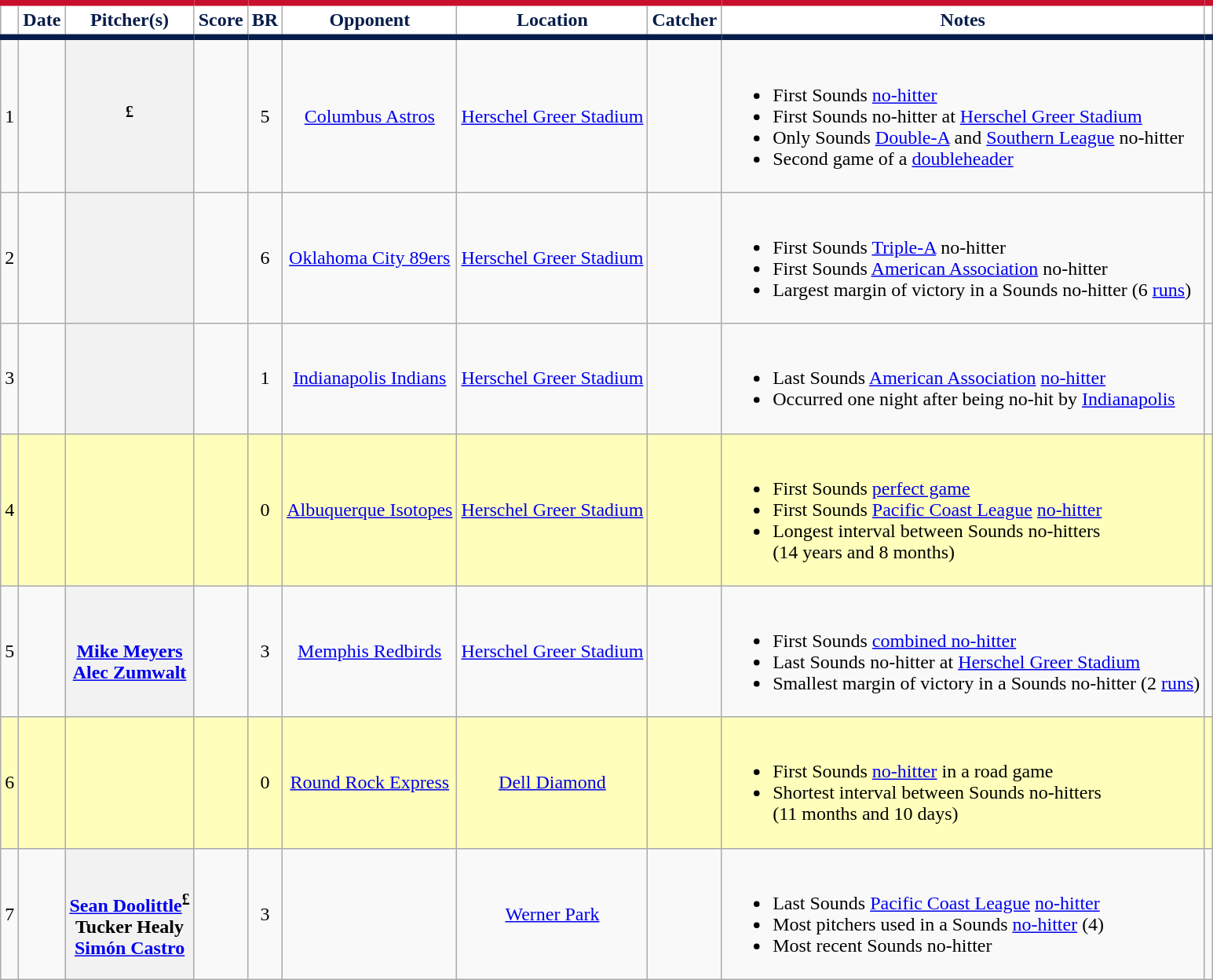<table class="wikitable sortable plainrowheaders" style="text-align:center">
<tr>
<th scope="col" style="background-color:#ffffff; border-top:#c8102e 5px solid; border-bottom:#071d49 5px solid; color:#071d49"></th>
<th scope="col" style="background-color:#ffffff; border-top:#c8102e 5px solid; border-bottom:#071d49 5px solid; color:#071d49">Date</th>
<th scope="col" style="background-color:#ffffff; border-top:#c8102e 5px solid; border-bottom:#071d49 5px solid; color:#071d49">Pitcher(s)</th>
<th scope="col" style="background-color:#ffffff; border-top:#c8102e 5px solid; border-bottom:#071d49 5px solid; color:#071d49">Score</th>
<th scope="col" style="background-color:#ffffff; border-top:#c8102e 5px solid; border-bottom:#071d49 5px solid; color:#071d49">BR</th>
<th scope="col" style="background-color:#ffffff; border-top:#c8102e 5px solid; border-bottom:#071d49 5px solid; color:#071d49">Opponent</th>
<th scope="col" style="background-color:#ffffff; border-top:#c8102e 5px solid; border-bottom:#071d49 5px solid; color:#071d49">Location</th>
<th scope="col" style="background-color:#ffffff; border-top:#c8102e 5px solid; border-bottom:#071d49 5px solid; color:#071d49">Catcher</th>
<th class="unsortable" scope="col" style="background-color:#ffffff; border-top:#c8102e 5px solid; border-bottom:#071d49 5px solid; color:#071d49">Notes</th>
<th class="unsortable" scope="col" style="background-color:#ffffff; border-top:#c8102e 5px solid; border-bottom:#071d49 5px solid; color:#071d49"></th>
</tr>
<tr>
<td>1</td>
<td></td>
<th scope="row" style="text-align:center"><sup>£</sup></th>
<td></td>
<td>5</td>
<td><a href='#'>Columbus Astros</a></td>
<td><a href='#'>Herschel Greer Stadium</a></td>
<td></td>
<td align="left"><br><ul><li>First Sounds <a href='#'>no-hitter</a></li><li>First Sounds no-hitter at <a href='#'>Herschel Greer Stadium</a></li><li>Only Sounds <a href='#'>Double-A</a> and <a href='#'>Southern League</a> no-hitter</li><li>Second game of a <a href='#'>doubleheader</a></li></ul></td>
<td></td>
</tr>
<tr>
<td>2</td>
<td></td>
<th scope="row" style="text-align:center"></th>
<td></td>
<td>6</td>
<td><a href='#'>Oklahoma City 89ers</a></td>
<td><a href='#'>Herschel Greer Stadium</a></td>
<td></td>
<td align="left"><br><ul><li>First Sounds <a href='#'>Triple-A</a> no-hitter</li><li>First Sounds <a href='#'>American Association</a> no-hitter</li><li>Largest margin of victory in a Sounds no-hitter (6 <a href='#'>runs</a>)</li></ul></td>
<td></td>
</tr>
<tr>
<td>3</td>
<td></td>
<th scope="row" style="text-align:center"></th>
<td></td>
<td>1</td>
<td><a href='#'>Indianapolis Indians</a></td>
<td><a href='#'>Herschel Greer Stadium</a></td>
<td></td>
<td align="left"><br><ul><li>Last Sounds <a href='#'>American Association</a> <a href='#'>no-hitter</a></li><li>Occurred one night after being no-hit by <a href='#'>Indianapolis</a></li></ul></td>
<td></td>
</tr>
<tr>
<td style="background-color:#ffffbb">4</td>
<td style="background-color:#ffffbb"></td>
<th scope="row" style="text-align:center; background:#ffffbb"></th>
<td style="background-color:#ffffbb"></td>
<td style="background-color:#ffffbb">0</td>
<td style="background-color:#ffffbb"><a href='#'>Albuquerque Isotopes</a></td>
<td style="background-color:#ffffbb"><a href='#'>Herschel Greer Stadium</a></td>
<td style="background-color:#ffffbb"></td>
<td style="background-color:#ffffbb" align="left"><br><ul><li>First Sounds <a href='#'>perfect game</a></li><li>First Sounds <a href='#'>Pacific Coast League</a> <a href='#'>no-hitter</a></li><li>Longest interval between Sounds no-hitters<br>(14 years and 8 months)</li></ul></td>
<td style="background-color:#ffffbb"></td>
</tr>
<tr>
<td>5</td>
<td></td>
<th scope="row" style="text-align:center"> <br><a href='#'>Mike Meyers</a> <br><a href='#'>Alec Zumwalt</a> </th>
<td></td>
<td>3</td>
<td><a href='#'>Memphis Redbirds</a></td>
<td><a href='#'>Herschel Greer Stadium</a></td>
<td></td>
<td align="left"><br><ul><li>First Sounds <a href='#'>combined no-hitter</a></li><li>Last Sounds no-hitter at <a href='#'>Herschel Greer Stadium</a></li><li>Smallest margin of victory in a Sounds no-hitter (2 <a href='#'>runs</a>)</li></ul></td>
<td></td>
</tr>
<tr>
<td style="background-color:#ffffbb">6</td>
<td style="background-color:#ffffbb"></td>
<th scope="row" style="text-align:center; background-color:#ffffbb"></th>
<td style="background-color:#ffffbb"></td>
<td style="background-color:#ffffbb">0</td>
<td style="background-color:#ffffbb"><a href='#'>Round Rock Express</a></td>
<td style="background-color:#ffffbb"><a href='#'>Dell Diamond</a></td>
<td style="background-color:#ffffbb"></td>
<td style="background-color:#ffffbb" align="left"><br><ul><li>First Sounds <a href='#'>no-hitter</a> in a road game</li><li>Shortest interval between Sounds no-hitters<br>(11 months and 10 days)</li></ul></td>
<td style="background-color:#ffffbb"></td>
</tr>
<tr>
<td>7</td>
<td></td>
<th scope="row" style="text-align:center"> <br><a href='#'>Sean Doolittle</a><sup>£</sup> <br>Tucker Healy <br><a href='#'>Simón Castro</a> </th>
<td></td>
<td>3</td>
<td></td>
<td><a href='#'>Werner Park</a></td>
<td></td>
<td align="left"><br><ul><li>Last Sounds <a href='#'>Pacific Coast League</a> <a href='#'>no-hitter</a></li><li>Most pitchers used in a Sounds <a href='#'>no-hitter</a> (4)</li><li>Most recent Sounds no-hitter<br></li></ul></td>
<td></td>
</tr>
</table>
